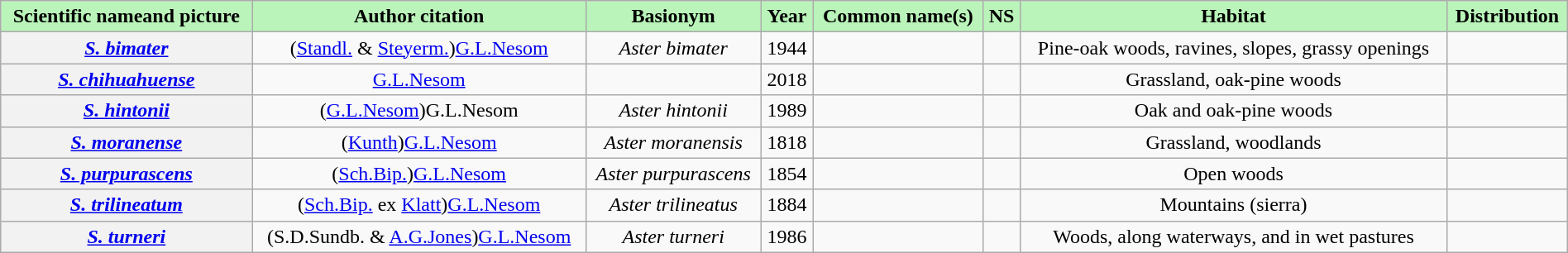<table class="wikitable sortable mw-collapsible" style="width:100%;text-align:center;">
<tr>
<th scope="col" style="background-color:#baf4ba;">Scientific nameand picture</th>
<th scope="col" style="background-color:#baf4ba;">Author citation</th>
<th scope="col" style="background-color:#baf4ba;">Basionym</th>
<th scope="col" style="background-color:#baf4ba;">Year</th>
<th scope="col" style="background-color:#baf4ba;">Common name(s)</th>
<th scope="col" style="background-color:#baf4ba;">NS</th>
<th scope="col" class="unsortable" style="background-color:#baf4ba;">Habitat</th>
<th scope="col" class="unsortable" style="background-color:#baf4ba;">Distribution</th>
</tr>
<tr>
<th scope="row"><em><a href='#'>S. bimater</a></em></th>
<td>(<a href='#'>Standl.</a> & <a href='#'>Steyerm.</a>)<a href='#'>G.L.Nesom</a></td>
<td><em>Aster bimater</em></td>
<td>1944</td>
<td></td>
<td></td>
<td>Pine-oak woods, ravines, slopes, grassy openings</td>
<td></td>
</tr>
<tr>
<th scope="row"><em><a href='#'>S. chihuahuense</a></em></th>
<td><a href='#'>G.L.Nesom</a></td>
<td></td>
<td>2018</td>
<td></td>
<td></td>
<td>Grassland, oak-pine woods</td>
<td></td>
</tr>
<tr>
<th scope="row"><em><a href='#'>S. hintonii</a></em></th>
<td>(<a href='#'>G.L.Nesom</a>)G.L.Nesom</td>
<td><em>Aster hintonii</em></td>
<td>1989</td>
<td></td>
<td></td>
<td>Oak and oak-pine woods</td>
<td></td>
</tr>
<tr>
<th scope="row"><em><a href='#'>S. moranense</a></em></th>
<td>(<a href='#'>Kunth</a>)<a href='#'>G.L.Nesom</a></td>
<td><em>Aster moranensis</em></td>
<td>1818</td>
<td></td>
<td></td>
<td>Grassland, woodlands</td>
<td></td>
</tr>
<tr>
<th scope="row"><em><a href='#'>S. purpurascens</a></em></th>
<td>(<a href='#'>Sch.Bip.</a>)<a href='#'>G.L.Nesom</a></td>
<td><em>Aster purpurascens</em></td>
<td>1854</td>
<td></td>
<td></td>
<td>Open woods</td>
<td></td>
</tr>
<tr>
<th scope="row"><em><a href='#'>S. trilineatum</a></em></th>
<td>(<a href='#'>Sch.Bip.</a> ex <a href='#'>Klatt</a>)<a href='#'>G.L.Nesom</a></td>
<td><em>Aster trilineatus</em></td>
<td>1884</td>
<td></td>
<td></td>
<td>Mountains (sierra)</td>
<td></td>
</tr>
<tr>
<th scope="row"><em><a href='#'>S. turneri</a></em></th>
<td>(S.D.Sundb. & <a href='#'>A.G.Jones</a>)<a href='#'>G.L.Nesom</a></td>
<td><em>Aster</em>  <em>turneri</em></td>
<td>1986</td>
<td></td>
<td></td>
<td>Woods, along waterways, and in wet pastures</td>
<td></td>
</tr>
</table>
